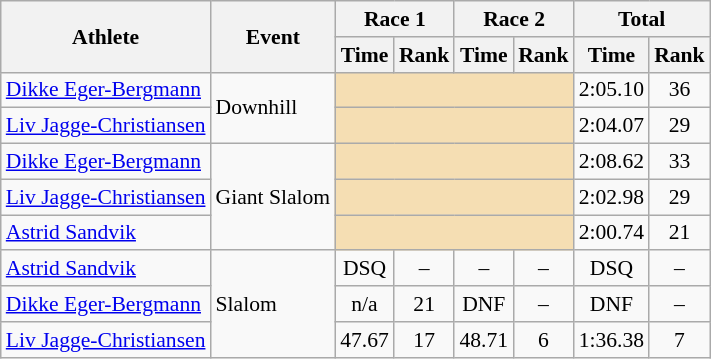<table class="wikitable" style="font-size:90%">
<tr>
<th rowspan="2">Athlete</th>
<th rowspan="2">Event</th>
<th colspan="2">Race 1</th>
<th colspan="2">Race 2</th>
<th colspan="2">Total</th>
</tr>
<tr>
<th>Time</th>
<th>Rank</th>
<th>Time</th>
<th>Rank</th>
<th>Time</th>
<th>Rank</th>
</tr>
<tr>
<td><a href='#'>Dikke Eger-Bergmann</a></td>
<td rowspan="2">Downhill</td>
<td colspan="4" bgcolor="wheat"></td>
<td align="center">2:05.10</td>
<td align="center">36</td>
</tr>
<tr>
<td><a href='#'>Liv Jagge-Christiansen</a></td>
<td colspan="4" bgcolor="wheat"></td>
<td align="center">2:04.07</td>
<td align="center">29</td>
</tr>
<tr>
<td><a href='#'>Dikke Eger-Bergmann</a></td>
<td rowspan="3">Giant Slalom</td>
<td colspan="4" bgcolor="wheat"></td>
<td align="center">2:08.62</td>
<td align="center">33</td>
</tr>
<tr>
<td><a href='#'>Liv Jagge-Christiansen</a></td>
<td colspan="4" bgcolor="wheat"></td>
<td align="center">2:02.98</td>
<td align="center">29</td>
</tr>
<tr>
<td><a href='#'>Astrid Sandvik</a></td>
<td colspan="4" bgcolor="wheat"></td>
<td align="center">2:00.74</td>
<td align="center">21</td>
</tr>
<tr>
<td><a href='#'>Astrid Sandvik</a></td>
<td rowspan="3">Slalom</td>
<td align="center">DSQ</td>
<td align="center">–</td>
<td align="center">–</td>
<td align="center">–</td>
<td align="center">DSQ</td>
<td align="center">–</td>
</tr>
<tr>
<td><a href='#'>Dikke Eger-Bergmann</a></td>
<td align="center">n/a</td>
<td align="center">21</td>
<td align="center">DNF</td>
<td align="center">–</td>
<td align="center">DNF</td>
<td align="center">–</td>
</tr>
<tr>
<td><a href='#'>Liv Jagge-Christiansen</a></td>
<td align="center">47.67</td>
<td align="center">17</td>
<td align="center">48.71</td>
<td align="center">6</td>
<td align="center">1:36.38</td>
<td align="center">7</td>
</tr>
</table>
